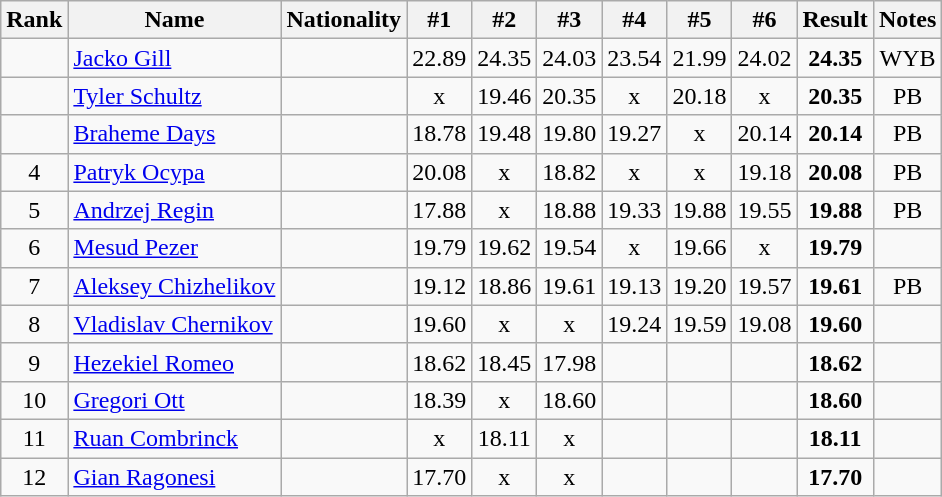<table class="wikitable sortable" style="text-align:center">
<tr>
<th>Rank</th>
<th>Name</th>
<th>Nationality</th>
<th>#1</th>
<th>#2</th>
<th>#3</th>
<th>#4</th>
<th>#5</th>
<th>#6</th>
<th>Result</th>
<th>Notes</th>
</tr>
<tr>
<td></td>
<td align=left><a href='#'>Jacko Gill</a></td>
<td align=left></td>
<td>22.89</td>
<td>24.35</td>
<td>24.03</td>
<td>23.54</td>
<td>21.99</td>
<td>24.02</td>
<td><strong>24.35</strong></td>
<td>WYB</td>
</tr>
<tr>
<td></td>
<td align=left><a href='#'>Tyler Schultz</a></td>
<td align=left></td>
<td>x</td>
<td>19.46</td>
<td>20.35</td>
<td>x</td>
<td>20.18</td>
<td>x</td>
<td><strong>20.35</strong></td>
<td>PB</td>
</tr>
<tr>
<td></td>
<td align=left><a href='#'>Braheme Days</a></td>
<td align=left></td>
<td>18.78</td>
<td>19.48</td>
<td>19.80</td>
<td>19.27</td>
<td>x</td>
<td>20.14</td>
<td><strong>20.14</strong></td>
<td>PB</td>
</tr>
<tr>
<td>4</td>
<td align=left><a href='#'>Patryk Ocypa</a></td>
<td align=left></td>
<td>20.08</td>
<td>x</td>
<td>18.82</td>
<td>x</td>
<td>x</td>
<td>19.18</td>
<td><strong>20.08</strong></td>
<td>PB</td>
</tr>
<tr>
<td>5</td>
<td align=left><a href='#'>Andrzej Regin</a></td>
<td align=left></td>
<td>17.88</td>
<td>x</td>
<td>18.88</td>
<td>19.33</td>
<td>19.88</td>
<td>19.55</td>
<td><strong>19.88</strong></td>
<td>PB</td>
</tr>
<tr>
<td>6</td>
<td align=left><a href='#'>Mesud Pezer</a></td>
<td align=left></td>
<td>19.79</td>
<td>19.62</td>
<td>19.54</td>
<td>x</td>
<td>19.66</td>
<td>x</td>
<td><strong>19.79</strong></td>
<td></td>
</tr>
<tr>
<td>7</td>
<td align=left><a href='#'>Aleksey Chizhelikov</a></td>
<td align=left></td>
<td>19.12</td>
<td>18.86</td>
<td>19.61</td>
<td>19.13</td>
<td>19.20</td>
<td>19.57</td>
<td><strong>19.61</strong></td>
<td>PB</td>
</tr>
<tr>
<td>8</td>
<td align=left><a href='#'>Vladislav Chernikov</a></td>
<td align=left></td>
<td>19.60</td>
<td>x</td>
<td>x</td>
<td>19.24</td>
<td>19.59</td>
<td>19.08</td>
<td><strong>19.60</strong></td>
<td></td>
</tr>
<tr>
<td>9</td>
<td align=left><a href='#'>Hezekiel Romeo</a></td>
<td align=left></td>
<td>18.62</td>
<td>18.45</td>
<td>17.98</td>
<td></td>
<td></td>
<td></td>
<td><strong>18.62</strong></td>
<td></td>
</tr>
<tr>
<td>10</td>
<td align=left><a href='#'>Gregori Ott</a></td>
<td align=left></td>
<td>18.39</td>
<td>x</td>
<td>18.60</td>
<td></td>
<td></td>
<td></td>
<td><strong>18.60</strong></td>
<td></td>
</tr>
<tr>
<td>11</td>
<td align=left><a href='#'>Ruan Combrinck</a></td>
<td align=left></td>
<td>x</td>
<td>18.11</td>
<td>x</td>
<td></td>
<td></td>
<td></td>
<td><strong>18.11</strong></td>
<td></td>
</tr>
<tr>
<td>12</td>
<td align=left><a href='#'>Gian Ragonesi</a></td>
<td align=left></td>
<td>17.70</td>
<td>x</td>
<td>x</td>
<td></td>
<td></td>
<td></td>
<td><strong>17.70</strong></td>
<td></td>
</tr>
</table>
